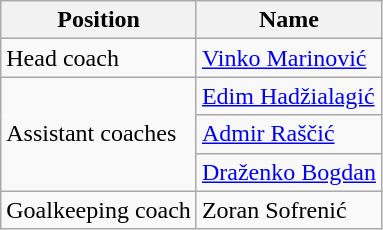<table class=wikitable>
<tr>
<th>Position</th>
<th>Name</th>
</tr>
<tr>
<td>Head coach</td>
<td> <a href='#'>Vinko Marinović</a></td>
</tr>
<tr>
<td rowspan=3>Assistant coaches</td>
<td> <a href='#'>Edim Hadžialagić</a></td>
</tr>
<tr>
<td> <a href='#'>Admir Raščić</a></td>
</tr>
<tr>
<td> <a href='#'>Draženko Bogdan</a></td>
</tr>
<tr>
<td>Goalkeeping coach</td>
<td> Zoran Sofrenić</td>
</tr>
</table>
